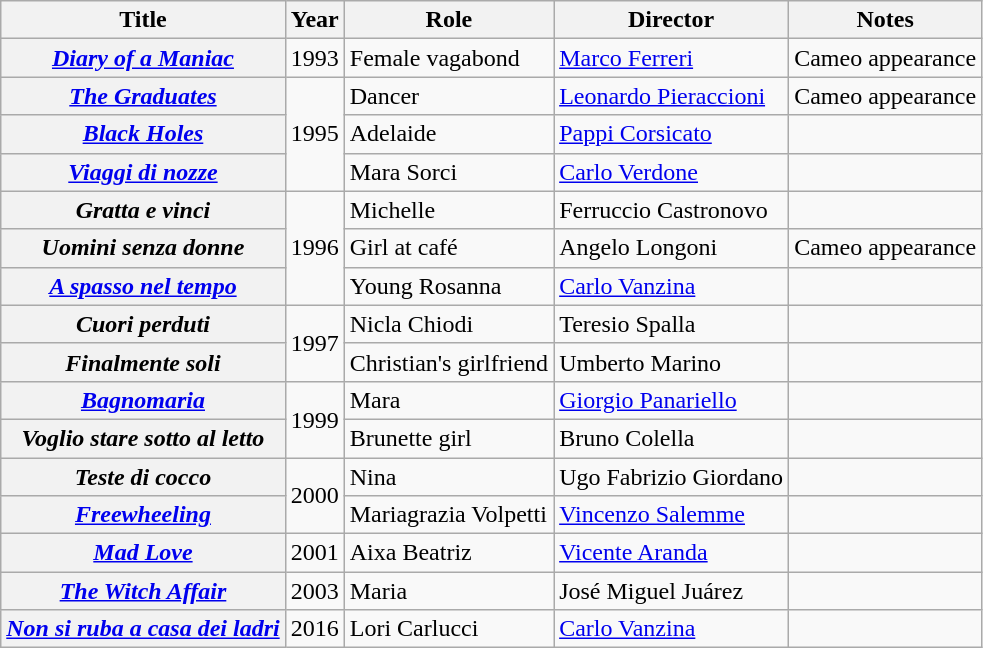<table class="wikitable plainrowheaders" style="text-align:left">
<tr>
<th>Title</th>
<th>Year</th>
<th>Role</th>
<th>Director</th>
<th>Notes</th>
</tr>
<tr>
<th scope="row"><em><a href='#'>Diary of a Maniac</a></em></th>
<td>1993</td>
<td>Female vagabond</td>
<td><a href='#'>Marco Ferreri</a></td>
<td>Cameo appearance</td>
</tr>
<tr>
<th scope="row"><em><a href='#'>The Graduates</a></em></th>
<td rowspan="3">1995</td>
<td>Dancer</td>
<td><a href='#'>Leonardo Pieraccioni</a></td>
<td>Cameo appearance</td>
</tr>
<tr>
<th scope="row"><em><a href='#'>Black Holes</a></em></th>
<td>Adelaide</td>
<td><a href='#'>Pappi Corsicato</a></td>
<td></td>
</tr>
<tr>
<th scope="row"><em><a href='#'>Viaggi di nozze</a></em></th>
<td>Mara Sorci</td>
<td><a href='#'>Carlo Verdone</a></td>
<td></td>
</tr>
<tr>
<th scope="row"><em>Gratta e vinci</em></th>
<td rowspan="3">1996</td>
<td>Michelle</td>
<td>Ferruccio Castronovo</td>
<td></td>
</tr>
<tr>
<th scope="row"><em>Uomini senza donne</em></th>
<td>Girl at café</td>
<td>Angelo Longoni</td>
<td>Cameo appearance</td>
</tr>
<tr>
<th scope="row"><em><a href='#'>A spasso nel tempo</a></em></th>
<td>Young Rosanna</td>
<td><a href='#'>Carlo Vanzina</a></td>
<td></td>
</tr>
<tr>
<th scope="row"><em>Cuori perduti</em></th>
<td rowspan="2">1997</td>
<td>Nicla Chiodi</td>
<td>Teresio Spalla</td>
<td></td>
</tr>
<tr>
<th scope="row"><em>Finalmente soli</em></th>
<td>Christian's girlfriend</td>
<td>Umberto Marino</td>
<td></td>
</tr>
<tr>
<th scope="row"><em><a href='#'>Bagnomaria</a></em></th>
<td rowspan="2">1999</td>
<td>Mara</td>
<td><a href='#'>Giorgio Panariello</a></td>
<td></td>
</tr>
<tr>
<th scope="row"><em>Voglio stare sotto al letto</em></th>
<td>Brunette girl</td>
<td>Bruno Colella</td>
<td></td>
</tr>
<tr>
<th scope="row"><em>Teste di cocco</em></th>
<td rowspan="2">2000</td>
<td>Nina</td>
<td>Ugo Fabrizio Giordano</td>
<td></td>
</tr>
<tr>
<th scope="row"><em><a href='#'>Freewheeling</a></em></th>
<td>Mariagrazia Volpetti</td>
<td><a href='#'>Vincenzo Salemme</a></td>
<td></td>
</tr>
<tr>
<th scope="row"><em><a href='#'>Mad Love</a></em></th>
<td>2001</td>
<td>Aixa Beatriz</td>
<td><a href='#'>Vicente Aranda</a></td>
<td></td>
</tr>
<tr>
<th scope="row"><em><a href='#'>The Witch Affair</a></em></th>
<td>2003</td>
<td>Maria</td>
<td>José Miguel Juárez</td>
<td></td>
</tr>
<tr>
<th scope="row"><em><a href='#'>Non si ruba a casa dei ladri</a></em></th>
<td>2016</td>
<td>Lori Carlucci</td>
<td><a href='#'>Carlo Vanzina</a></td>
<td></td>
</tr>
</table>
